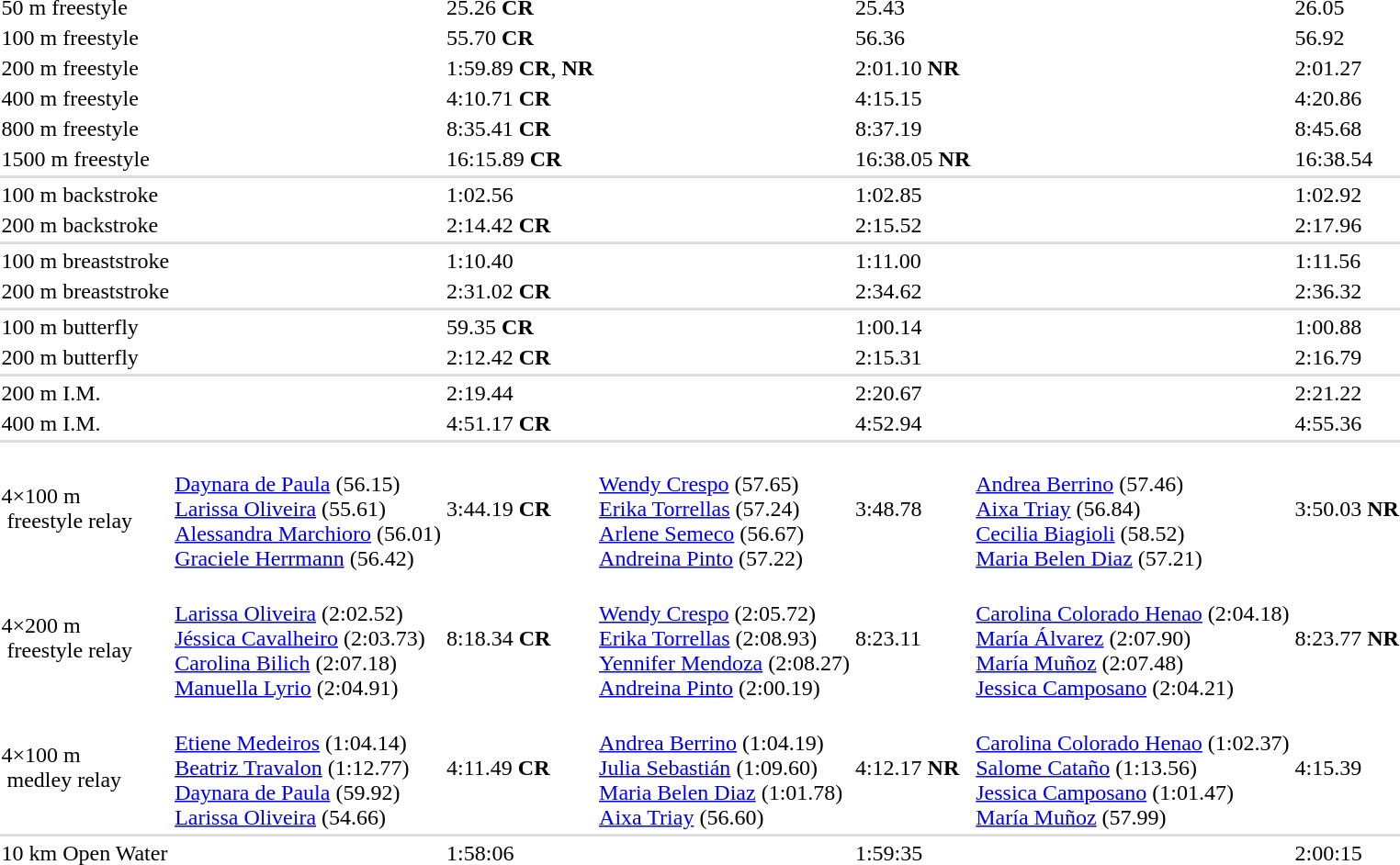<table>
<tr>
<td>50 m freestyle <br></td>
<td></td>
<td>25.26 <strong>CR</strong></td>
<td></td>
<td>25.43</td>
<td></td>
<td>26.05</td>
</tr>
<tr>
<td>100 m freestyle <br></td>
<td></td>
<td>55.70 <strong>CR</strong></td>
<td></td>
<td>56.36</td>
<td> <br> </td>
<td>56.92</td>
</tr>
<tr>
<td>200 m freestyle <br></td>
<td></td>
<td>1:59.89 <strong>CR</strong>, <strong>NR</strong></td>
<td></td>
<td>2:01.10 <strong>NR</strong></td>
<td></td>
<td>2:01.27</td>
</tr>
<tr>
<td>400 m freestyle <br></td>
<td></td>
<td>4:10.71 <strong>CR</strong></td>
<td></td>
<td>4:15.15</td>
<td></td>
<td>4:20.86</td>
</tr>
<tr>
<td>800 m freestyle <br></td>
<td></td>
<td>8:35.41 <strong>CR</strong></td>
<td></td>
<td>8:37.19</td>
<td></td>
<td>8:45.68</td>
</tr>
<tr>
<td>1500 m freestyle <br></td>
<td></td>
<td>16:15.89 <strong>CR</strong></td>
<td></td>
<td>16:38.05 <strong>NR</strong></td>
<td></td>
<td>16:38.54</td>
</tr>
<tr bgcolor=#DDDDDD>
<td colspan=7></td>
</tr>
<tr>
<td>100 m backstroke <br></td>
<td></td>
<td>1:02.56</td>
<td></td>
<td>1:02.85</td>
<td></td>
<td>1:02.92</td>
</tr>
<tr>
<td>200 m backstroke <br></td>
<td></td>
<td>2:14.42 <strong>CR</strong></td>
<td></td>
<td>2:15.52</td>
<td></td>
<td>2:17.96</td>
</tr>
<tr bgcolor=#DDDDDD>
<td colspan=7></td>
</tr>
<tr>
<td>100 m breaststroke <br></td>
<td></td>
<td>1:10.40</td>
<td></td>
<td>1:11.00</td>
<td></td>
<td>1:11.56</td>
</tr>
<tr>
<td>200 m breaststroke <br></td>
<td></td>
<td>2:31.02 <strong>CR</strong></td>
<td></td>
<td>2:34.62</td>
<td></td>
<td>2:36.32</td>
</tr>
<tr bgcolor=#DDDDDD>
<td colspan=7></td>
</tr>
<tr>
<td>100 m butterfly <br></td>
<td></td>
<td>59.35 <strong>CR</strong></td>
<td></td>
<td>1:00.14</td>
<td></td>
<td>1:00.88</td>
</tr>
<tr>
<td>200 m butterfly <br></td>
<td></td>
<td>2:12.42 <strong>CR</strong></td>
<td></td>
<td>2:15.31</td>
<td></td>
<td>2:16.79</td>
</tr>
<tr bgcolor=#DDDDDD>
<td colspan=7></td>
</tr>
<tr>
<td>200 m I.M. <br></td>
<td></td>
<td>2:19.44</td>
<td></td>
<td>2:20.67</td>
<td></td>
<td>2:21.22</td>
</tr>
<tr>
<td>400 m I.M. <br></td>
<td></td>
<td>4:51.17 <strong>CR</strong></td>
<td></td>
<td>4:52.94</td>
<td></td>
<td>4:55.36</td>
</tr>
<tr bgcolor=#DDDDDD>
<td colspan=7></td>
</tr>
<tr>
<td>4×100 m <br> freestyle relay <br></td>
<td><strong></strong><br><a href='#'>Daynara de Paula</a> (56.15)<br><a href='#'>Larissa Oliveira</a> (55.61)<br><a href='#'>Alessandra Marchioro</a> (56.01)<br><a href='#'>Graciele Herrmann</a> (56.42)</td>
<td>3:44.19 <strong>CR</strong><br></td>
<td><strong></strong><br><a href='#'>Wendy Crespo</a> (57.65)<br><a href='#'>Erika Torrellas</a> (57.24)<br><a href='#'>Arlene Semeco</a> (56.67)<br><a href='#'>Andreina Pinto</a> (57.22)</td>
<td>3:48.78<br></td>
<td><strong></strong><br><a href='#'>Andrea Berrino</a> (57.46)<br><a href='#'>Aixa Triay</a> (56.84)<br><a href='#'>Cecilia Biagioli</a> (58.52)<br><a href='#'>Maria Belen Diaz</a> (57.21)</td>
<td>3:50.03 <strong>NR</strong><br></td>
</tr>
<tr>
<td>4×200 m <br> freestyle relay <br></td>
<td><strong></strong><br><a href='#'>Larissa Oliveira</a> (2:02.52)<br><a href='#'>Jéssica Cavalheiro</a> (2:03.73)<br><a href='#'>Carolina Bilich</a> (2:07.18)<br><a href='#'>Manuella Lyrio</a> (2:04.91)</td>
<td>8:18.34 <strong>CR</strong><br></td>
<td><strong></strong><br><a href='#'>Wendy Crespo</a> (2:05.72)<br><a href='#'>Erika Torrellas</a> (2:08.93)<br><a href='#'>Yennifer Mendoza</a> (2:08.27)<br><a href='#'>Andreina Pinto</a> (2:00.19)</td>
<td>8:23.11<br></td>
<td><strong></strong><br><a href='#'>Carolina Colorado Henao</a> (2:04.18)<br><a href='#'>María Álvarez</a> (2:07.90)<br><a href='#'>María Muñoz</a> (2:07.48)<br><a href='#'>Jessica Camposano</a> (2:04.21)</td>
<td>8:23.77 <strong>NR</strong><br></td>
</tr>
<tr>
<td>4×100 m <br> medley relay <br></td>
<td><strong></strong><br><a href='#'>Etiene Medeiros</a> (1:04.14)<br><a href='#'>Beatriz Travalon</a> (1:12.77)<br><a href='#'>Daynara de Paula</a> (59.92)<br><a href='#'>Larissa Oliveira</a> (54.66)</td>
<td>4:11.49 <strong>CR</strong><br></td>
<td><strong></strong><br><a href='#'>Andrea Berrino</a> (1:04.19)<br><a href='#'>Julia Sebastián</a> (1:09.60)<br><a href='#'>Maria Belen Diaz</a> (1:01.78)<br><a href='#'>Aixa Triay</a> (56.60)</td>
<td>4:12.17 <strong>NR</strong><br></td>
<td><strong></strong><br><a href='#'>Carolina Colorado Henao</a> (1:02.37)<br><a href='#'>Salome Cataño</a> (1:13.56)<br><a href='#'>Jessica Camposano</a> (1:01.47)<br><a href='#'>María Muñoz</a> (57.99)</td>
<td>4:15.39 <br></td>
</tr>
<tr bgcolor=#DDDDDD>
<td colspan=7></td>
</tr>
<tr>
<td>10 km Open Water<br></td>
<td></td>
<td>1:58:06</td>
<td></td>
<td>1:59:35</td>
<td></td>
<td>2:00:15</td>
</tr>
</table>
